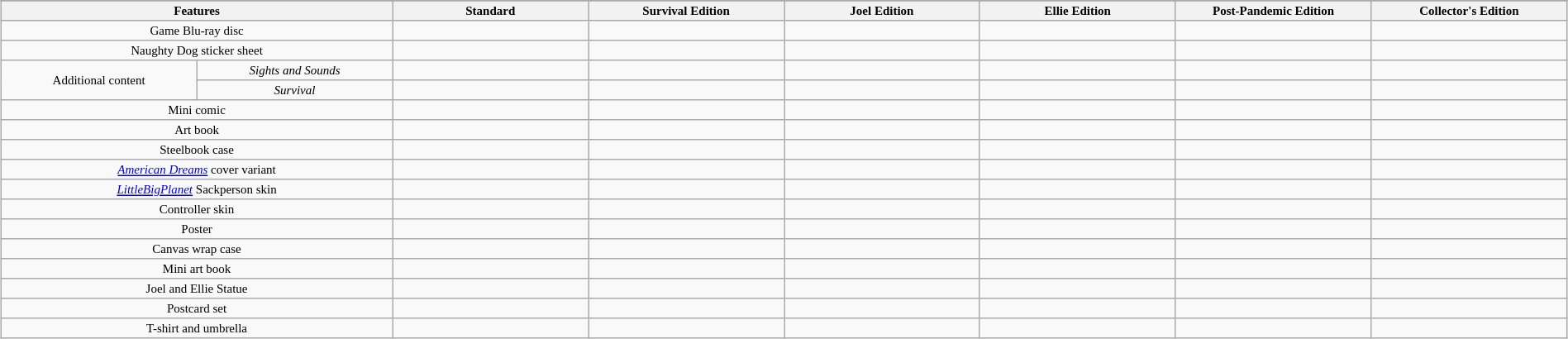<table class="wikitable mw-collapsible mw-collapsed" style="font-size:x-small; margin-right:0; margin-bottom:0; margin-left:0.5em; margin-top:0; text-align:center; width:100%; table-layout:fixed;">
<tr>
</tr>
<tr>
<th colspan="2">Features</th>
<th>Standard</th>
<th>Survival Edition</th>
<th>Joel Edition</th>
<th>Ellie Edition</th>
<th>Post-Pandemic Edition</th>
<th>Collector's Edition</th>
</tr>
<tr>
<td colspan="2">Game Blu-ray disc</td>
<td></td>
<td></td>
<td></td>
<td></td>
<td></td>
<td></td>
</tr>
<tr>
<td colspan="2">Naughty Dog sticker sheet</td>
<td></td>
<td></td>
<td></td>
<td></td>
<td></td>
<td></td>
</tr>
<tr>
<td rowspan="2">Additional content</td>
<td><em>Sights and Sounds</em></td>
<td></td>
<td></td>
<td></td>
<td></td>
<td></td>
<td></td>
</tr>
<tr>
<td><em>Survival</em></td>
<td></td>
<td></td>
<td></td>
<td></td>
<td></td>
<td></td>
</tr>
<tr>
<td colspan="2">Mini comic</td>
<td></td>
<td></td>
<td></td>
<td></td>
<td></td>
<td></td>
</tr>
<tr>
<td colspan="2">Art book</td>
<td></td>
<td></td>
<td></td>
<td></td>
<td></td>
<td></td>
</tr>
<tr>
<td colspan="2">Steelbook case</td>
<td></td>
<td></td>
<td></td>
<td></td>
<td></td>
<td></td>
</tr>
<tr>
<td colspan="2"><em><a href='#'>American Dreams</a></em> cover variant</td>
<td></td>
<td></td>
<td></td>
<td></td>
<td></td>
<td></td>
</tr>
<tr>
<td colspan="2"><em><a href='#'>LittleBigPlanet</a></em> Sackperson skin</td>
<td></td>
<td></td>
<td></td>
<td></td>
<td></td>
<td></td>
</tr>
<tr>
<td colspan="2">Controller skin</td>
<td></td>
<td></td>
<td></td>
<td></td>
<td></td>
<td></td>
</tr>
<tr>
<td colspan="2">Poster</td>
<td></td>
<td></td>
<td></td>
<td></td>
<td></td>
<td></td>
</tr>
<tr>
<td colspan="2">Canvas wrap case</td>
<td></td>
<td></td>
<td></td>
<td></td>
<td></td>
<td></td>
</tr>
<tr>
<td colspan="2">Mini art book</td>
<td></td>
<td></td>
<td></td>
<td></td>
<td></td>
<td></td>
</tr>
<tr>
<td colspan="2">Joel and Ellie Statue</td>
<td></td>
<td></td>
<td></td>
<td></td>
<td></td>
<td></td>
</tr>
<tr>
<td colspan="2">Postcard set</td>
<td></td>
<td></td>
<td></td>
<td></td>
<td></td>
<td></td>
</tr>
<tr>
<td colspan="2">T-shirt and umbrella</td>
<td></td>
<td></td>
<td></td>
<td></td>
<td></td>
<td></td>
</tr>
</table>
